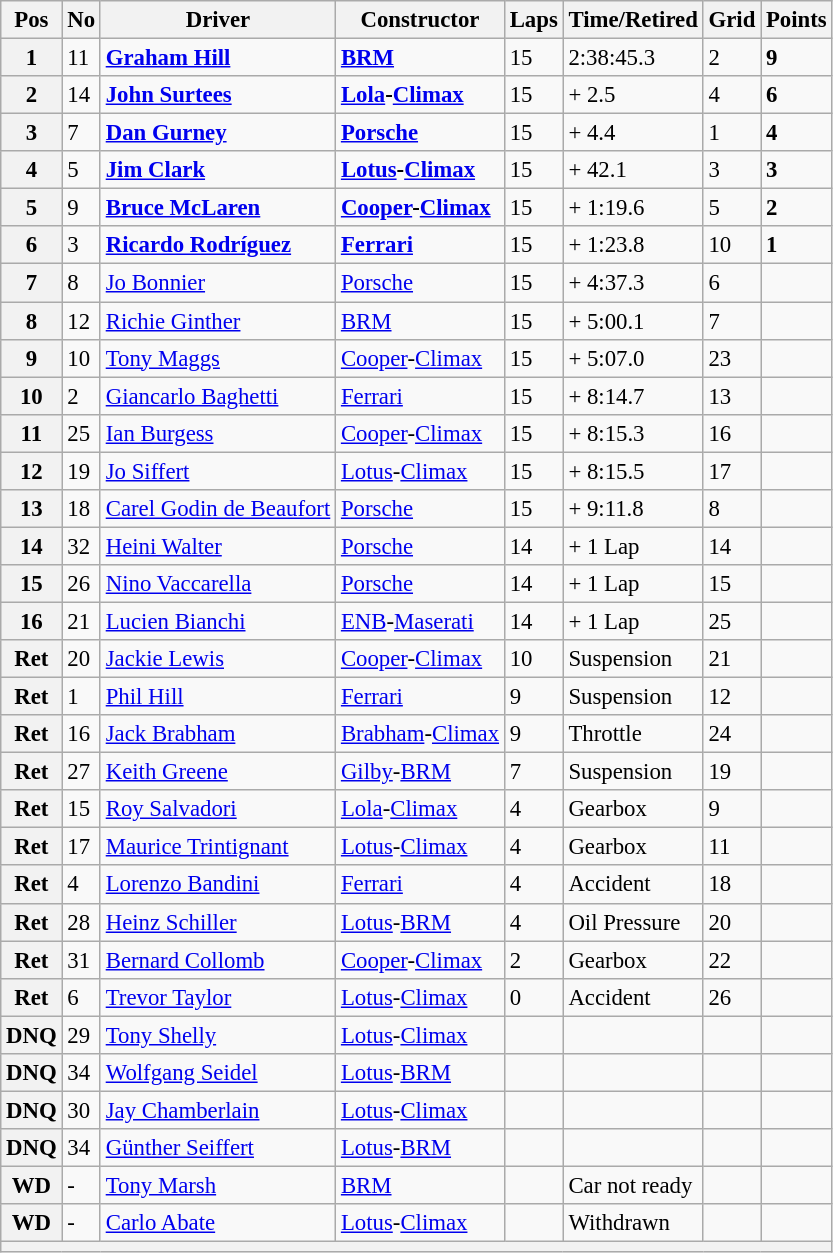<table class="wikitable sortable" style="font-size: 95%;">
<tr>
<th>Pos</th>
<th>No</th>
<th>Driver</th>
<th>Constructor</th>
<th>Laps</th>
<th>Time/Retired</th>
<th>Grid</th>
<th>Points</th>
</tr>
<tr>
<th>1</th>
<td>11</td>
<td> <strong><a href='#'>Graham Hill</a></strong></td>
<td><strong><a href='#'>BRM</a></strong></td>
<td>15</td>
<td>2:38:45.3</td>
<td>2</td>
<td><strong>9</strong></td>
</tr>
<tr>
<th>2</th>
<td>14</td>
<td> <strong><a href='#'>John Surtees</a></strong></td>
<td><strong><a href='#'>Lola</a>-<a href='#'>Climax</a></strong></td>
<td>15</td>
<td>+ 2.5</td>
<td>4</td>
<td><strong>6</strong></td>
</tr>
<tr>
<th>3</th>
<td>7</td>
<td> <strong><a href='#'>Dan Gurney</a></strong></td>
<td><strong><a href='#'>Porsche</a></strong></td>
<td>15</td>
<td>+ 4.4</td>
<td>1</td>
<td><strong>4</strong></td>
</tr>
<tr>
<th>4</th>
<td>5</td>
<td> <strong><a href='#'>Jim Clark</a></strong></td>
<td><strong><a href='#'>Lotus</a>-<a href='#'>Climax</a></strong></td>
<td>15</td>
<td>+ 42.1</td>
<td>3</td>
<td><strong>3</strong></td>
</tr>
<tr>
<th>5</th>
<td>9</td>
<td> <strong><a href='#'>Bruce McLaren</a></strong></td>
<td><strong><a href='#'>Cooper</a>-<a href='#'>Climax</a></strong></td>
<td>15</td>
<td>+ 1:19.6</td>
<td>5</td>
<td><strong>2</strong></td>
</tr>
<tr>
<th>6</th>
<td>3</td>
<td> <strong><a href='#'>Ricardo Rodríguez</a></strong></td>
<td><strong><a href='#'>Ferrari</a></strong></td>
<td>15</td>
<td>+ 1:23.8</td>
<td>10</td>
<td><strong>1</strong></td>
</tr>
<tr>
<th>7</th>
<td>8</td>
<td> <a href='#'>Jo Bonnier</a></td>
<td><a href='#'>Porsche</a></td>
<td>15</td>
<td>+ 4:37.3</td>
<td>6</td>
<td> </td>
</tr>
<tr>
<th>8</th>
<td>12</td>
<td> <a href='#'>Richie Ginther</a></td>
<td><a href='#'>BRM</a></td>
<td>15</td>
<td>+ 5:00.1</td>
<td>7</td>
<td> </td>
</tr>
<tr>
<th>9</th>
<td>10</td>
<td> <a href='#'>Tony Maggs</a></td>
<td><a href='#'>Cooper</a>-<a href='#'>Climax</a></td>
<td>15</td>
<td>+ 5:07.0</td>
<td>23</td>
<td> </td>
</tr>
<tr>
<th>10</th>
<td>2</td>
<td> <a href='#'>Giancarlo Baghetti</a></td>
<td><a href='#'>Ferrari</a></td>
<td>15</td>
<td>+ 8:14.7</td>
<td>13</td>
<td> </td>
</tr>
<tr>
<th>11</th>
<td>25</td>
<td> <a href='#'>Ian Burgess</a></td>
<td><a href='#'>Cooper</a>-<a href='#'>Climax</a></td>
<td>15</td>
<td>+ 8:15.3</td>
<td>16</td>
<td> </td>
</tr>
<tr>
<th>12</th>
<td>19</td>
<td> <a href='#'>Jo Siffert</a></td>
<td><a href='#'>Lotus</a>-<a href='#'>Climax</a></td>
<td>15</td>
<td>+ 8:15.5</td>
<td>17</td>
<td> </td>
</tr>
<tr>
<th>13</th>
<td>18</td>
<td> <a href='#'>Carel Godin de Beaufort</a></td>
<td><a href='#'>Porsche</a></td>
<td>15</td>
<td>+ 9:11.8</td>
<td>8</td>
<td> </td>
</tr>
<tr>
<th>14</th>
<td>32</td>
<td> <a href='#'>Heini Walter</a></td>
<td><a href='#'>Porsche</a></td>
<td>14</td>
<td>+ 1 Lap</td>
<td>14</td>
<td> </td>
</tr>
<tr>
<th>15</th>
<td>26</td>
<td> <a href='#'>Nino Vaccarella</a></td>
<td><a href='#'>Porsche</a></td>
<td>14</td>
<td>+ 1 Lap</td>
<td>15</td>
<td> </td>
</tr>
<tr>
<th>16</th>
<td>21</td>
<td> <a href='#'>Lucien Bianchi</a></td>
<td><a href='#'>ENB</a>-<a href='#'>Maserati</a></td>
<td>14</td>
<td>+ 1 Lap</td>
<td>25</td>
<td> </td>
</tr>
<tr>
<th>Ret</th>
<td>20</td>
<td> <a href='#'>Jackie Lewis</a></td>
<td><a href='#'>Cooper</a>-<a href='#'>Climax</a></td>
<td>10</td>
<td>Suspension</td>
<td>21</td>
<td> </td>
</tr>
<tr>
<th>Ret</th>
<td>1</td>
<td> <a href='#'>Phil Hill</a></td>
<td><a href='#'>Ferrari</a></td>
<td>9</td>
<td>Suspension</td>
<td>12</td>
<td> </td>
</tr>
<tr>
<th>Ret</th>
<td>16</td>
<td> <a href='#'>Jack Brabham</a></td>
<td><a href='#'>Brabham</a>-<a href='#'>Climax</a></td>
<td>9</td>
<td>Throttle</td>
<td>24</td>
<td> </td>
</tr>
<tr>
<th>Ret</th>
<td>27</td>
<td> <a href='#'>Keith Greene</a></td>
<td><a href='#'>Gilby</a>-<a href='#'>BRM</a></td>
<td>7</td>
<td>Suspension</td>
<td>19</td>
<td> </td>
</tr>
<tr>
<th>Ret</th>
<td>15</td>
<td> <a href='#'>Roy Salvadori</a></td>
<td><a href='#'>Lola</a>-<a href='#'>Climax</a></td>
<td>4</td>
<td>Gearbox</td>
<td>9</td>
<td> </td>
</tr>
<tr>
<th>Ret</th>
<td>17</td>
<td> <a href='#'>Maurice Trintignant</a></td>
<td><a href='#'>Lotus</a>-<a href='#'>Climax</a></td>
<td>4</td>
<td>Gearbox</td>
<td>11</td>
<td> </td>
</tr>
<tr>
<th>Ret</th>
<td>4</td>
<td> <a href='#'>Lorenzo Bandini</a></td>
<td><a href='#'>Ferrari</a></td>
<td>4</td>
<td>Accident</td>
<td>18</td>
<td> </td>
</tr>
<tr>
<th>Ret</th>
<td>28</td>
<td> <a href='#'>Heinz Schiller</a></td>
<td><a href='#'>Lotus</a>-<a href='#'>BRM</a></td>
<td>4</td>
<td>Oil Pressure</td>
<td>20</td>
<td> </td>
</tr>
<tr>
<th>Ret</th>
<td>31</td>
<td> <a href='#'>Bernard Collomb</a></td>
<td><a href='#'>Cooper</a>-<a href='#'>Climax</a></td>
<td>2</td>
<td>Gearbox</td>
<td>22</td>
<td> </td>
</tr>
<tr>
<th>Ret</th>
<td>6</td>
<td> <a href='#'>Trevor Taylor</a></td>
<td><a href='#'>Lotus</a>-<a href='#'>Climax</a></td>
<td>0</td>
<td>Accident</td>
<td>26</td>
<td> </td>
</tr>
<tr>
<th>DNQ</th>
<td>29</td>
<td> <a href='#'>Tony Shelly</a></td>
<td><a href='#'>Lotus</a>-<a href='#'>Climax</a></td>
<td> </td>
<td> </td>
<td> </td>
<td> </td>
</tr>
<tr>
<th>DNQ</th>
<td>34</td>
<td> <a href='#'>Wolfgang Seidel</a></td>
<td><a href='#'>Lotus</a>-<a href='#'>BRM</a></td>
<td> </td>
<td> </td>
<td> </td>
<td> </td>
</tr>
<tr>
<th>DNQ</th>
<td>30</td>
<td> <a href='#'>Jay Chamberlain</a></td>
<td><a href='#'>Lotus</a>-<a href='#'>Climax</a></td>
<td> </td>
<td> </td>
<td> </td>
<td> </td>
</tr>
<tr>
<th>DNQ</th>
<td>34</td>
<td> <a href='#'>Günther Seiffert</a></td>
<td><a href='#'>Lotus</a>-<a href='#'>BRM</a></td>
<td> </td>
<td> </td>
<td> </td>
<td> </td>
</tr>
<tr>
<th>WD</th>
<td>-</td>
<td> <a href='#'>Tony Marsh</a></td>
<td><a href='#'>BRM</a></td>
<td></td>
<td>Car not ready</td>
<td></td>
<td></td>
</tr>
<tr>
<th>WD</th>
<td>-</td>
<td> <a href='#'>Carlo Abate</a></td>
<td><a href='#'>Lotus</a>-<a href='#'>Climax</a></td>
<td></td>
<td>Withdrawn</td>
<td></td>
<td></td>
</tr>
<tr>
<th colspan="8"></th>
</tr>
</table>
